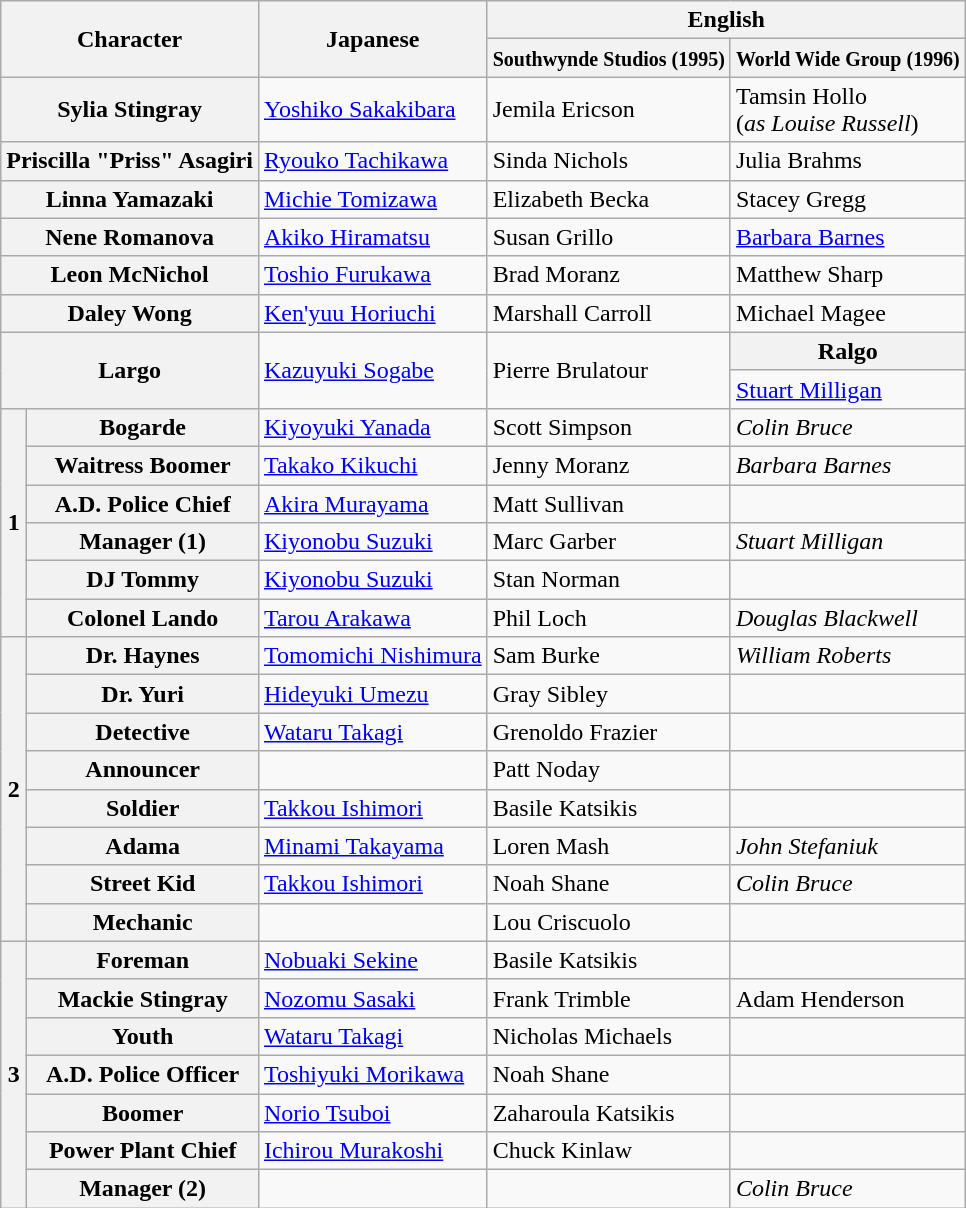<table class="wikitable mw-collapsible">
<tr>
<th colspan="2" rowspan="2">Character</th>
<th rowspan="2">Japanese</th>
<th colspan="2">English</th>
</tr>
<tr>
<th><small>Southwynde Studios (1995)</small></th>
<th><small>World Wide Group (1996)</small></th>
</tr>
<tr>
<th colspan="2">Sylia Stingray</th>
<td><a href='#'>Yoshiko Sakakibara</a></td>
<td>Jemila Ericson</td>
<td>Tamsin Hollo<br>(<em>as</em> <em>Louise Russell</em>)</td>
</tr>
<tr>
<th colspan="2">Priscilla "Priss" Asagiri</th>
<td><a href='#'>Ryouko Tachikawa</a></td>
<td>Sinda Nichols</td>
<td>Julia Brahms</td>
</tr>
<tr>
<th colspan="2">Linna Yamazaki</th>
<td><a href='#'>Michie Tomizawa</a></td>
<td>Elizabeth Becka</td>
<td>Stacey Gregg</td>
</tr>
<tr>
<th colspan="2">Nene Romanova</th>
<td><a href='#'>Akiko Hiramatsu</a></td>
<td>Susan Grillo</td>
<td><a href='#'>Barbara Barnes</a></td>
</tr>
<tr>
<th colspan="2">Leon McNichol</th>
<td><a href='#'>Toshio Furukawa</a></td>
<td>Brad Moranz</td>
<td>Matthew Sharp</td>
</tr>
<tr>
<th colspan="2">Daley Wong</th>
<td><a href='#'>Ken'yuu Horiuchi</a></td>
<td>Marshall Carroll</td>
<td>Michael Magee</td>
</tr>
<tr>
<th colspan="2" rowspan="2">Largo</th>
<td rowspan="2"><a href='#'>Kazuyuki Sogabe</a></td>
<td rowspan="2">Pierre Brulatour</td>
<th>Ralgo</th>
</tr>
<tr>
<td><a href='#'>Stuart Milligan</a></td>
</tr>
<tr>
<th rowspan="6">1</th>
<th>Bogarde</th>
<td><a href='#'>Kiyoyuki Yanada</a></td>
<td>Scott Simpson</td>
<td><em>Colin Bruce</em></td>
</tr>
<tr>
<th>Waitress Boomer</th>
<td><a href='#'>Takako Kikuchi</a></td>
<td>Jenny Moranz</td>
<td><em>Barbara Barnes</em></td>
</tr>
<tr>
<th>A.D. Police Chief</th>
<td><a href='#'>Akira Murayama</a></td>
<td>Matt Sullivan</td>
<td></td>
</tr>
<tr>
<th>Manager (1)</th>
<td><a href='#'>Kiyonobu Suzuki</a></td>
<td>Marc Garber</td>
<td><em>Stuart Milligan</em></td>
</tr>
<tr>
<th>DJ Tommy</th>
<td><a href='#'>Kiyonobu Suzuki</a></td>
<td>Stan Norman</td>
<td></td>
</tr>
<tr>
<th>Colonel Lando</th>
<td><a href='#'>Tarou Arakawa</a></td>
<td>Phil Loch</td>
<td><em>Douglas Blackwell</em></td>
</tr>
<tr>
<th rowspan="8">2</th>
<th>Dr. Haynes</th>
<td><a href='#'>Tomomichi Nishimura</a></td>
<td>Sam Burke</td>
<td><em>William Roberts</em></td>
</tr>
<tr>
<th>Dr. Yuri</th>
<td><a href='#'>Hideyuki Umezu</a></td>
<td>Gray Sibley</td>
<td></td>
</tr>
<tr>
<th>Detective</th>
<td><a href='#'>Wataru Takagi</a></td>
<td>Grenoldo Frazier</td>
<td></td>
</tr>
<tr>
<th>Announcer</th>
<td></td>
<td>Patt Noday</td>
<td></td>
</tr>
<tr>
<th>Soldier</th>
<td><a href='#'>Takkou Ishimori</a></td>
<td>Basile Katsikis</td>
<td></td>
</tr>
<tr>
<th>Adama</th>
<td><a href='#'>Minami Takayama</a></td>
<td>Loren Mash</td>
<td><em>John Stefaniuk</em></td>
</tr>
<tr>
<th>Street Kid</th>
<td><a href='#'>Takkou Ishimori</a></td>
<td>Noah Shane</td>
<td><em>Colin Bruce</em></td>
</tr>
<tr>
<th>Mechanic</th>
<td></td>
<td>Lou Criscuolo</td>
<td></td>
</tr>
<tr>
<th rowspan="7">3</th>
<th>Foreman</th>
<td><a href='#'>Nobuaki Sekine</a></td>
<td>Basile Katsikis</td>
<td></td>
</tr>
<tr>
<th>Mackie Stingray</th>
<td><a href='#'>Nozomu Sasaki</a></td>
<td>Frank Trimble</td>
<td>Adam Henderson</td>
</tr>
<tr>
<th>Youth</th>
<td><a href='#'>Wataru Takagi</a></td>
<td>Nicholas Michaels</td>
<td></td>
</tr>
<tr>
<th>A.D. Police Officer</th>
<td><a href='#'>Toshiyuki Morikawa</a></td>
<td>Noah Shane</td>
<td></td>
</tr>
<tr>
<th>Boomer</th>
<td><a href='#'>Norio Tsuboi</a></td>
<td>Zaharoula Katsikis</td>
<td></td>
</tr>
<tr>
<th>Power Plant Chief</th>
<td><a href='#'>Ichirou Murakoshi</a></td>
<td>Chuck Kinlaw</td>
<td></td>
</tr>
<tr>
<th>Manager (2)</th>
<td></td>
<td></td>
<td><em>Colin Bruce</em></td>
</tr>
</table>
